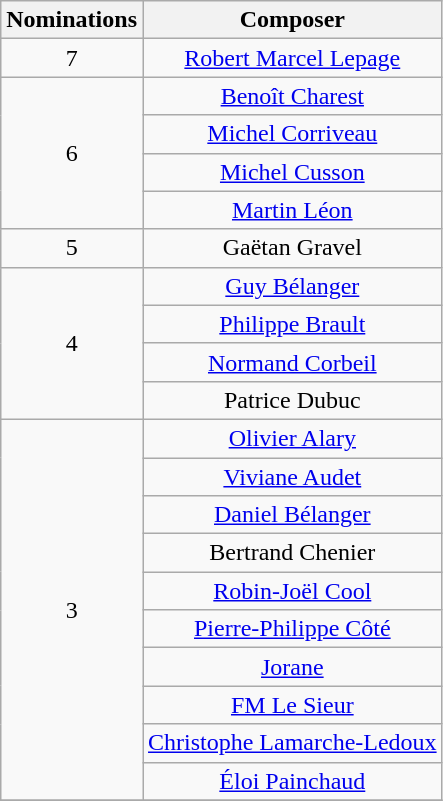<table class="wikitable" style="text-align:center;">
<tr>
<th scope="col" width="10">Nominations</th>
<th scope="col" align="center">Composer</th>
</tr>
<tr>
<td rowspan="1" style="text-align:center;">7</td>
<td><a href='#'>Robert Marcel Lepage</a></td>
</tr>
<tr>
<td rowspan="4" style="text-align:center;">6</td>
<td><a href='#'>Benoît Charest</a></td>
</tr>
<tr>
<td><a href='#'>Michel Corriveau</a></td>
</tr>
<tr>
<td><a href='#'>Michel Cusson</a></td>
</tr>
<tr>
<td><a href='#'>Martin Léon</a></td>
</tr>
<tr>
<td rowspan="1" style="text-align:center;">5</td>
<td>Gaëtan Gravel</td>
</tr>
<tr>
<td rowspan="4" style="text-align:center;">4</td>
<td><a href='#'>Guy Bélanger</a></td>
</tr>
<tr>
<td><a href='#'>Philippe Brault</a></td>
</tr>
<tr>
<td><a href='#'>Normand Corbeil</a></td>
</tr>
<tr>
<td>Patrice Dubuc</td>
</tr>
<tr>
<td rowspan="10" style="text-align:center;">3</td>
<td><a href='#'>Olivier Alary</a></td>
</tr>
<tr>
<td><a href='#'>Viviane Audet</a></td>
</tr>
<tr>
<td><a href='#'>Daniel Bélanger</a></td>
</tr>
<tr>
<td>Bertrand Chenier</td>
</tr>
<tr>
<td><a href='#'>Robin-Joël Cool</a></td>
</tr>
<tr>
<td><a href='#'>Pierre-Philippe Côté</a></td>
</tr>
<tr>
<td><a href='#'>Jorane</a></td>
</tr>
<tr>
<td><a href='#'>FM Le Sieur</a></td>
</tr>
<tr>
<td><a href='#'>Christophe Lamarche-Ledoux</a></td>
</tr>
<tr>
<td><a href='#'>Éloi Painchaud</a></td>
</tr>
<tr>
</tr>
</table>
